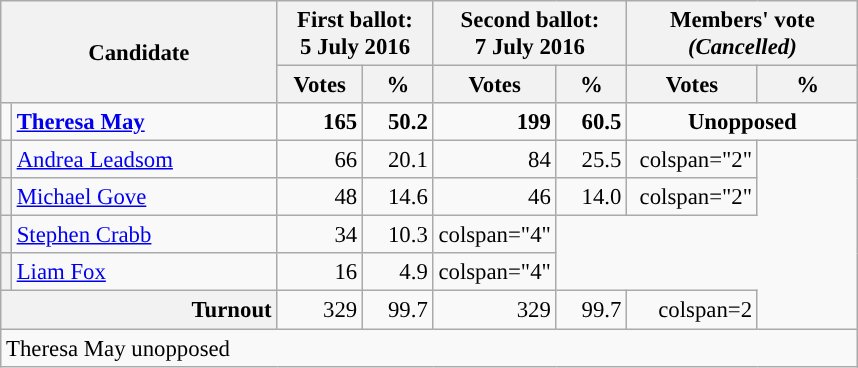<table class="wikitable" style="font-size:95%; text-align:right"            |>
<tr>
<th colspan="2" rowspan=2>Candidate</th>
<th colspan="2">First ballot:<br>5 July 2016</th>
<th colspan="2">Second ballot:<br>7 July 2016</th>
<th colspan="2">Members' vote<br><em>(Cancelled)</em></th>
</tr>
<tr>
<th style="width: 50px">Votes</th>
<th style="width: 40px">%</th>
<th style="width: 50px">Votes</th>
<th style="width: 40px">%</th>
<th style="width: 80px">Votes</th>
<th style="width: 60px">%</th>
</tr>
<tr>
<td style="background-color: "></td>
<td style="width: 170px; text-align:left"><strong><a href='#'>Theresa May</a></strong></td>
<td><strong>165</strong></td>
<td><strong>50.2</strong></td>
<td><strong>199</strong></td>
<td><strong>60.5</strong></td>
<td colspan="2" style="text-align:center"><strong>Unopposed</strong></td>
</tr>
<tr>
<th style="background-color: "></th>
<td style="width: 170px; text-align:left"><a href='#'>Andrea Leadsom</a></td>
<td>66</td>
<td>20.1</td>
<td>84</td>
<td>25.5</td>
<td>colspan="2" </td>
</tr>
<tr>
<th style="background-color: "></th>
<td style="width: 170px; text-align:left"><a href='#'>Michael Gove</a></td>
<td>48</td>
<td>14.6</td>
<td>46</td>
<td>14.0</td>
<td>colspan="2" </td>
</tr>
<tr>
<th style="background-color: "></th>
<td style="width: 170px; text-align:left"><a href='#'>Stephen Crabb</a></td>
<td>34</td>
<td>10.3</td>
<td>colspan="4" </td>
</tr>
<tr>
<th style="background-color: "></th>
<td style="width: 170px; text-align:left"><a href='#'>Liam Fox</a></td>
<td>16</td>
<td>4.9</td>
<td>colspan="4" </td>
</tr>
<tr>
<th colspan="2" style="text-align:right;">Turnout</th>
<td>329</td>
<td>99.7</td>
<td>329</td>
<td>99.7</td>
<td>colspan=2 </td>
</tr>
<tr>
<td colspan="8" style="text-align:left;">Theresa May unopposed</td>
</tr>
</table>
